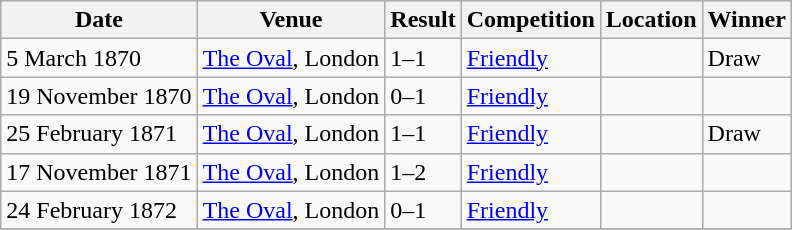<table class="wikitable">
<tr>
<th>Date</th>
<th>Venue</th>
<th>Result</th>
<th>Competition</th>
<th>Location</th>
<th>Winner</th>
</tr>
<tr>
<td>5 March 1870</td>
<td><a href='#'>The Oval</a>, London</td>
<td>1–1</td>
<td><a href='#'>Friendly</a></td>
<td></td>
<td>Draw</td>
</tr>
<tr>
<td>19 November 1870</td>
<td><a href='#'>The Oval</a>, London</td>
<td>0–1</td>
<td><a href='#'>Friendly</a></td>
<td></td>
<td></td>
</tr>
<tr>
<td>25 February 1871</td>
<td><a href='#'>The Oval</a>, London</td>
<td>1–1</td>
<td><a href='#'>Friendly</a></td>
<td></td>
<td>Draw</td>
</tr>
<tr>
<td>17 November 1871</td>
<td><a href='#'>The Oval</a>, London</td>
<td>1–2</td>
<td><a href='#'>Friendly</a></td>
<td></td>
<td></td>
</tr>
<tr>
<td>24 February 1872</td>
<td><a href='#'>The Oval</a>, London</td>
<td>0–1</td>
<td><a href='#'>Friendly</a></td>
<td></td>
<td></td>
</tr>
<tr>
</tr>
</table>
